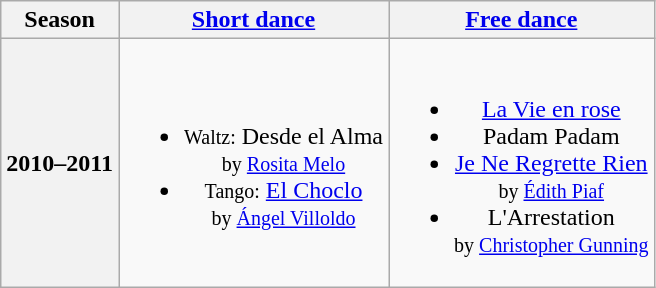<table class="wikitable" style="text-align:center">
<tr>
<th>Season</th>
<th><a href='#'>Short dance</a></th>
<th><a href='#'>Free dance</a></th>
</tr>
<tr>
<th>2010–2011 <br></th>
<td><br><ul><li><small>Waltz:</small> Desde el Alma <br><small> by <a href='#'>Rosita Melo</a> </small></li><li><small>Tango:</small> <a href='#'>El Choclo</a> <br><small> by <a href='#'>Ángel Villoldo</a> </small></li></ul></td>
<td><br><ul><li><a href='#'>La Vie en rose</a></li><li>Padam Padam</li><li><a href='#'>Je Ne Regrette Rien</a>  <br><small> by <a href='#'>Édith Piaf</a> </small></li><li>L'Arrestation <br><small> by <a href='#'>Christopher Gunning</a> </small></li></ul></td>
</tr>
</table>
